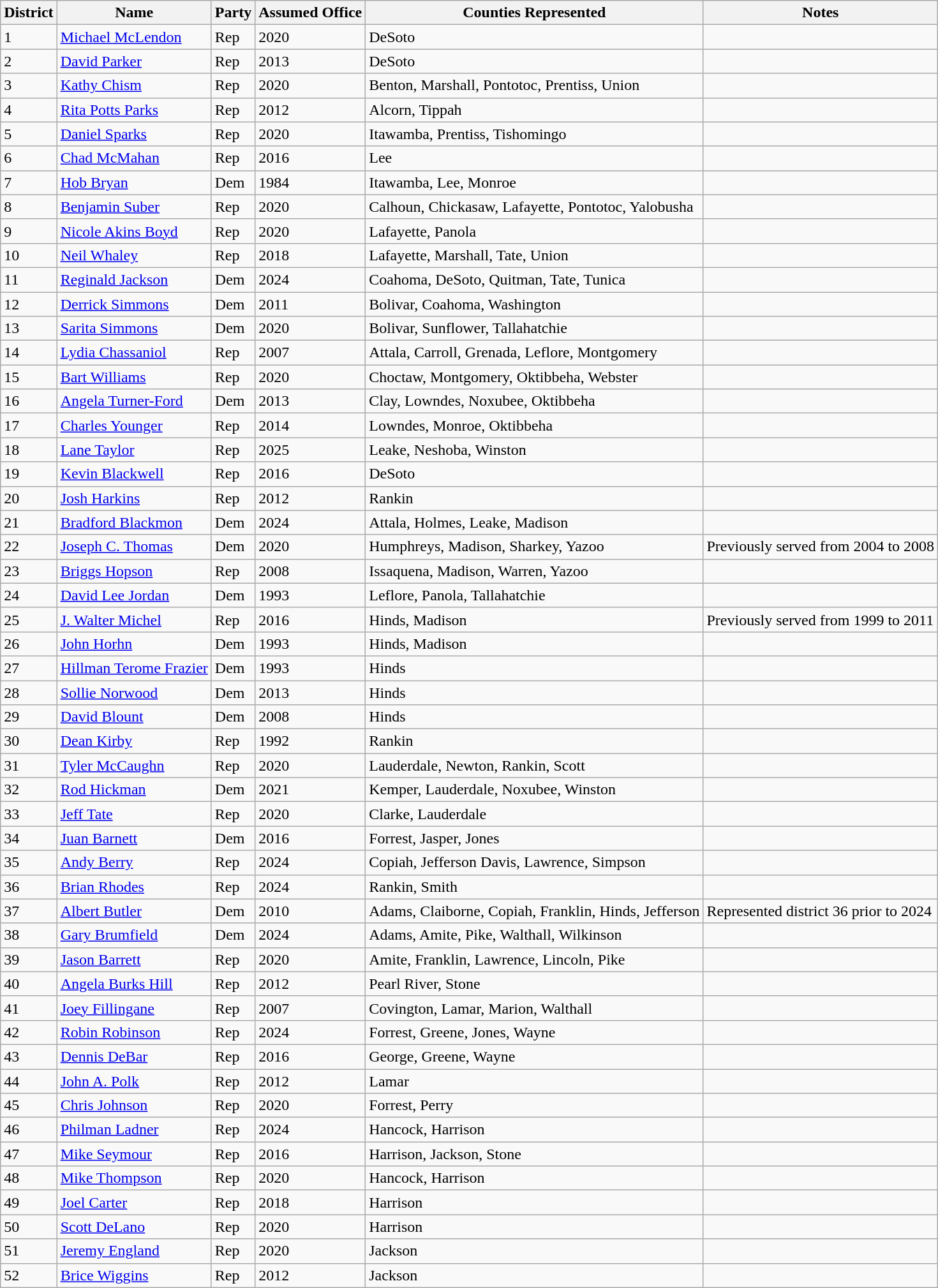<table class="wikitable sortable">
<tr>
<th>District</th>
<th>Name</th>
<th>Party</th>
<th>Assumed Office</th>
<th>Counties Represented</th>
<th>Notes</th>
</tr>
<tr>
<td>1</td>
<td><a href='#'>Michael McLendon</a></td>
<td>Rep</td>
<td>2020</td>
<td>DeSoto</td>
<td></td>
</tr>
<tr>
<td>2</td>
<td><a href='#'>David Parker</a></td>
<td>Rep</td>
<td>2013</td>
<td>DeSoto</td>
<td></td>
</tr>
<tr>
<td>3</td>
<td><a href='#'>Kathy Chism</a></td>
<td>Rep</td>
<td>2020</td>
<td>Benton, Marshall, Pontotoc, Prentiss, Union</td>
<td></td>
</tr>
<tr>
<td>4</td>
<td><a href='#'>Rita Potts Parks</a></td>
<td>Rep</td>
<td>2012</td>
<td>Alcorn, Tippah</td>
<td></td>
</tr>
<tr>
<td>5</td>
<td><a href='#'>Daniel Sparks</a></td>
<td>Rep</td>
<td>2020</td>
<td>Itawamba, Prentiss, Tishomingo</td>
<td></td>
</tr>
<tr>
<td>6</td>
<td><a href='#'>Chad McMahan</a></td>
<td>Rep</td>
<td>2016</td>
<td>Lee</td>
<td></td>
</tr>
<tr>
<td>7</td>
<td><a href='#'>Hob Bryan</a></td>
<td>Dem</td>
<td>1984</td>
<td>Itawamba, Lee, Monroe</td>
<td></td>
</tr>
<tr>
<td>8</td>
<td><a href='#'>Benjamin Suber</a></td>
<td>Rep</td>
<td>2020</td>
<td>Calhoun, Chickasaw, Lafayette, Pontotoc, Yalobusha</td>
<td></td>
</tr>
<tr>
<td>9</td>
<td><a href='#'>Nicole Akins Boyd</a></td>
<td>Rep</td>
<td>2020</td>
<td>Lafayette, Panola</td>
<td></td>
</tr>
<tr>
<td>10</td>
<td><a href='#'>Neil Whaley</a></td>
<td>Rep</td>
<td>2018</td>
<td>Lafayette, Marshall, Tate, Union</td>
<td></td>
</tr>
<tr>
<td>11</td>
<td><a href='#'>Reginald Jackson</a></td>
<td>Dem</td>
<td>2024</td>
<td>Coahoma, DeSoto, Quitman, Tate, Tunica</td>
<td></td>
</tr>
<tr>
<td>12</td>
<td><a href='#'>Derrick Simmons</a></td>
<td>Dem</td>
<td>2011</td>
<td>Bolivar, Coahoma, Washington</td>
<td></td>
</tr>
<tr>
<td>13</td>
<td><a href='#'>Sarita Simmons</a></td>
<td>Dem</td>
<td>2020</td>
<td>Bolivar, Sunflower, Tallahatchie</td>
<td></td>
</tr>
<tr>
<td>14</td>
<td><a href='#'>Lydia Chassaniol</a></td>
<td>Rep</td>
<td>2007</td>
<td>Attala, Carroll, Grenada, Leflore, Montgomery</td>
<td></td>
</tr>
<tr>
<td>15</td>
<td><a href='#'>Bart Williams</a></td>
<td>Rep</td>
<td>2020</td>
<td>Choctaw, Montgomery, Oktibbeha, Webster</td>
<td></td>
</tr>
<tr>
<td>16</td>
<td><a href='#'>Angela Turner-Ford</a></td>
<td>Dem</td>
<td>2013</td>
<td>Clay, Lowndes, Noxubee, Oktibbeha</td>
<td></td>
</tr>
<tr>
<td>17</td>
<td><a href='#'>Charles Younger</a></td>
<td>Rep</td>
<td>2014</td>
<td>Lowndes, Monroe, Oktibbeha</td>
<td></td>
</tr>
<tr>
<td>18</td>
<td><a href='#'>Lane Taylor</a></td>
<td>Rep</td>
<td>2025</td>
<td>Leake, Neshoba, Winston</td>
<td></td>
</tr>
<tr>
<td>19</td>
<td><a href='#'>Kevin Blackwell</a></td>
<td>Rep</td>
<td>2016</td>
<td>DeSoto</td>
<td></td>
</tr>
<tr>
<td>20</td>
<td><a href='#'>Josh Harkins</a></td>
<td>Rep</td>
<td>2012</td>
<td>Rankin</td>
<td></td>
</tr>
<tr>
<td>21</td>
<td><a href='#'>Bradford Blackmon</a></td>
<td>Dem</td>
<td>2024</td>
<td>Attala, Holmes, Leake, Madison</td>
<td></td>
</tr>
<tr>
<td>22</td>
<td><a href='#'>Joseph C. Thomas</a></td>
<td>Dem</td>
<td>2020</td>
<td>Humphreys, Madison, Sharkey, Yazoo</td>
<td>Previously served from 2004 to 2008</td>
</tr>
<tr>
<td>23</td>
<td><a href='#'>Briggs Hopson</a></td>
<td>Rep</td>
<td>2008</td>
<td>Issaquena, Madison, Warren, Yazoo</td>
<td></td>
</tr>
<tr>
<td>24</td>
<td><a href='#'>David Lee Jordan</a></td>
<td>Dem</td>
<td>1993</td>
<td>Leflore, Panola, Tallahatchie</td>
<td></td>
</tr>
<tr>
<td>25</td>
<td><a href='#'>J. Walter Michel</a></td>
<td>Rep</td>
<td>2016</td>
<td>Hinds, Madison</td>
<td>Previously served from 1999 to 2011</td>
</tr>
<tr>
<td>26</td>
<td><a href='#'>John Horhn</a></td>
<td>Dem</td>
<td>1993</td>
<td>Hinds, Madison</td>
<td></td>
</tr>
<tr>
<td>27</td>
<td><a href='#'>Hillman Terome Frazier</a></td>
<td>Dem</td>
<td>1993</td>
<td>Hinds</td>
<td></td>
</tr>
<tr>
<td>28</td>
<td><a href='#'>Sollie Norwood</a></td>
<td>Dem</td>
<td>2013</td>
<td>Hinds</td>
<td></td>
</tr>
<tr>
<td>29</td>
<td><a href='#'>David Blount</a></td>
<td>Dem</td>
<td>2008</td>
<td>Hinds</td>
<td></td>
</tr>
<tr>
<td>30</td>
<td><a href='#'>Dean Kirby</a></td>
<td>Rep</td>
<td>1992</td>
<td>Rankin</td>
<td></td>
</tr>
<tr>
<td>31</td>
<td><a href='#'>Tyler McCaughn</a></td>
<td>Rep</td>
<td>2020</td>
<td>Lauderdale, Newton, Rankin, Scott</td>
<td></td>
</tr>
<tr>
<td>32</td>
<td><a href='#'>Rod Hickman</a></td>
<td>Dem</td>
<td>2021</td>
<td>Kemper, Lauderdale, Noxubee, Winston</td>
<td></td>
</tr>
<tr>
<td>33</td>
<td><a href='#'>Jeff Tate</a></td>
<td>Rep</td>
<td>2020</td>
<td>Clarke, Lauderdale</td>
<td></td>
</tr>
<tr>
<td>34</td>
<td><a href='#'>Juan Barnett</a></td>
<td>Dem</td>
<td>2016</td>
<td>Forrest, Jasper, Jones</td>
<td></td>
</tr>
<tr>
<td>35</td>
<td><a href='#'>Andy Berry</a></td>
<td>Rep</td>
<td>2024</td>
<td>Copiah, Jefferson Davis, Lawrence, Simpson</td>
<td></td>
</tr>
<tr>
<td>36</td>
<td><a href='#'>Brian Rhodes</a></td>
<td>Rep</td>
<td>2024</td>
<td>Rankin, Smith</td>
<td></td>
</tr>
<tr>
<td>37</td>
<td><a href='#'>Albert Butler</a></td>
<td>Dem</td>
<td>2010</td>
<td>Adams, Claiborne, Copiah, Franklin, Hinds, Jefferson</td>
<td>Represented district 36 prior to 2024</td>
</tr>
<tr>
<td>38</td>
<td><a href='#'>Gary Brumfield</a></td>
<td>Dem</td>
<td>2024</td>
<td>Adams, Amite, Pike, Walthall, Wilkinson</td>
<td></td>
</tr>
<tr>
<td>39</td>
<td><a href='#'>Jason Barrett</a></td>
<td>Rep</td>
<td>2020</td>
<td>Amite, Franklin, Lawrence, Lincoln, Pike</td>
<td></td>
</tr>
<tr>
<td>40</td>
<td><a href='#'>Angela Burks Hill</a></td>
<td>Rep</td>
<td>2012</td>
<td>Pearl River, Stone</td>
<td></td>
</tr>
<tr>
<td>41</td>
<td><a href='#'>Joey Fillingane</a></td>
<td>Rep</td>
<td>2007</td>
<td>Covington, Lamar, Marion, Walthall</td>
<td></td>
</tr>
<tr>
<td>42</td>
<td><a href='#'>Robin Robinson</a></td>
<td>Rep</td>
<td>2024</td>
<td>Forrest, Greene, Jones, Wayne</td>
<td></td>
</tr>
<tr>
<td>43</td>
<td><a href='#'>Dennis DeBar</a></td>
<td>Rep</td>
<td>2016</td>
<td>George, Greene, Wayne</td>
<td></td>
</tr>
<tr>
<td>44</td>
<td><a href='#'>John A. Polk</a></td>
<td>Rep</td>
<td>2012</td>
<td>Lamar</td>
<td></td>
</tr>
<tr>
<td>45</td>
<td><a href='#'>Chris Johnson</a></td>
<td>Rep</td>
<td>2020</td>
<td>Forrest, Perry</td>
<td></td>
</tr>
<tr>
<td>46</td>
<td><a href='#'>Philman Ladner</a></td>
<td>Rep</td>
<td>2024</td>
<td>Hancock, Harrison</td>
<td></td>
</tr>
<tr>
<td>47</td>
<td><a href='#'>Mike Seymour</a></td>
<td>Rep</td>
<td>2016</td>
<td>Harrison, Jackson, Stone</td>
<td></td>
</tr>
<tr>
<td>48</td>
<td><a href='#'>Mike Thompson</a></td>
<td>Rep</td>
<td>2020</td>
<td>Hancock, Harrison</td>
<td></td>
</tr>
<tr>
<td>49</td>
<td><a href='#'>Joel Carter</a></td>
<td>Rep</td>
<td>2018</td>
<td>Harrison</td>
<td></td>
</tr>
<tr>
<td>50</td>
<td><a href='#'>Scott DeLano</a></td>
<td>Rep</td>
<td>2020</td>
<td>Harrison</td>
<td></td>
</tr>
<tr>
<td>51</td>
<td><a href='#'>Jeremy England</a></td>
<td>Rep</td>
<td>2020</td>
<td>Jackson</td>
<td></td>
</tr>
<tr>
<td>52</td>
<td><a href='#'>Brice Wiggins</a></td>
<td>Rep</td>
<td>2012</td>
<td>Jackson</td>
<td></td>
</tr>
</table>
